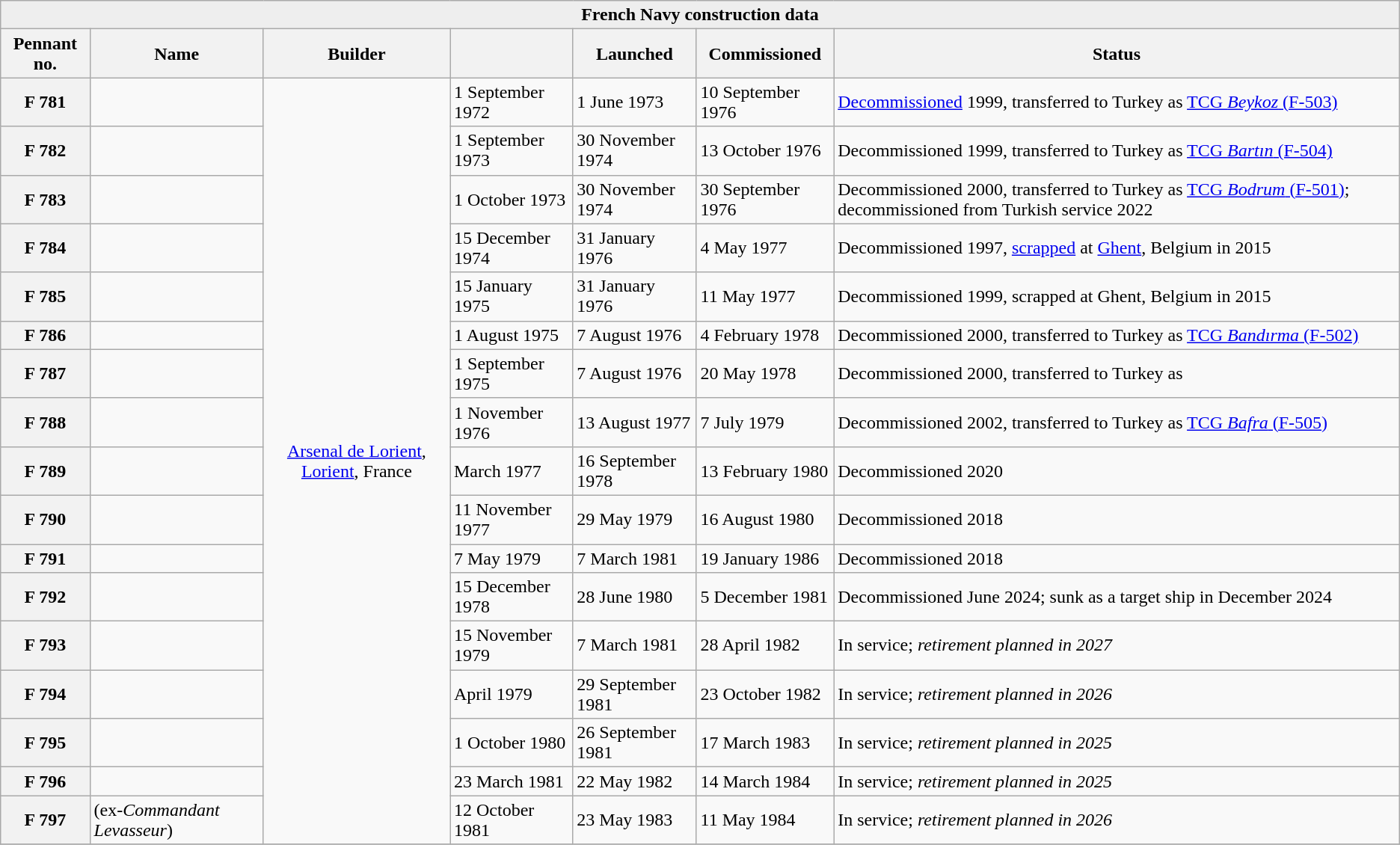<table class="wikitable plainrowheaders">
<tr>
<th colspan="7" style="background:#eee;" align="center">French Navy construction data</th>
</tr>
<tr>
<th scope="col">Pennant no.</th>
<th scope="col">Name</th>
<th scope="col">Builder</th>
<th scope="col"></th>
<th scope="col">Launched</th>
<th scope="col">Commissioned</th>
<th scope="col">Status</th>
</tr>
<tr>
<th scope="row">F 781</th>
<td></td>
<td rowspan=17 align=center><a href='#'>Arsenal de Lorient</a>, <a href='#'>Lorient</a>, France</td>
<td>1 September 1972</td>
<td>1 June 1973</td>
<td>10 September 1976</td>
<td><a href='#'>Decommissioned</a> 1999, transferred to Turkey as <a href='#'>TCG <em>Beykoz</em> (F-503)</a></td>
</tr>
<tr>
<th scope="row">F 782</th>
<td></td>
<td>1 September 1973</td>
<td>30 November 1974</td>
<td>13 October 1976</td>
<td>Decommissioned 1999, transferred to Turkey as <a href='#'>TCG <em>Bartın</em> (F-504)</a></td>
</tr>
<tr>
<th scope="row">F 783</th>
<td></td>
<td>1 October 1973</td>
<td>30 November 1974</td>
<td>30 September 1976</td>
<td>Decommissioned 2000, transferred to Turkey as <a href='#'>TCG <em>Bodrum</em> (F-501)</a>; decommissioned from Turkish service 2022</td>
</tr>
<tr>
<th scope="row">F 784</th>
<td></td>
<td>15 December 1974</td>
<td>31 January 1976</td>
<td>4 May 1977</td>
<td>Decommissioned 1997, <a href='#'>scrapped</a> at <a href='#'>Ghent</a>, Belgium in 2015</td>
</tr>
<tr>
<th scope="row">F 785</th>
<td></td>
<td>15 January 1975</td>
<td>31 January 1976</td>
<td>11 May 1977</td>
<td>Decommissioned 1999, scrapped at Ghent, Belgium in 2015</td>
</tr>
<tr>
<th scope="row">F 786</th>
<td></td>
<td>1 August 1975</td>
<td>7 August 1976</td>
<td>4 February 1978</td>
<td>Decommissioned 2000, transferred to Turkey as <a href='#'>TCG <em>Bandırma</em> (F-502)</a></td>
</tr>
<tr>
<th scope="row">F 787</th>
<td></td>
<td>1 September 1975</td>
<td>7 August 1976</td>
<td>20 May 1978</td>
<td>Decommissioned 2000, transferred to Turkey as </td>
</tr>
<tr>
<th scope="row">F 788</th>
<td></td>
<td>1 November 1976</td>
<td>13 August 1977</td>
<td>7 July 1979</td>
<td>Decommissioned 2002, transferred to Turkey as <a href='#'>TCG <em>Bafra</em> (F-505)</a></td>
</tr>
<tr>
<th scope="row">F 789</th>
<td></td>
<td>March 1977</td>
<td>16 September 1978</td>
<td>13 February 1980</td>
<td>Decommissioned 2020</td>
</tr>
<tr>
<th scope="row">F 790</th>
<td></td>
<td>11 November 1977</td>
<td>29 May 1979</td>
<td>16 August 1980</td>
<td>Decommissioned 2018</td>
</tr>
<tr>
<th scope="row">F 791</th>
<td></td>
<td>7 May 1979</td>
<td>7 March 1981</td>
<td>19 January 1986</td>
<td>Decommissioned 2018</td>
</tr>
<tr>
<th scope="row">F 792</th>
<td></td>
<td>15 December 1978</td>
<td>28 June 1980</td>
<td>5 December 1981</td>
<td>Decommissioned June 2024; sunk as a target ship in December 2024</td>
</tr>
<tr>
<th scope="row">F 793</th>
<td></td>
<td>15 November 1979</td>
<td>7 March 1981</td>
<td>28 April 1982</td>
<td>In service; <em>retirement planned in 2027</em></td>
</tr>
<tr>
<th scope="row">F 794</th>
<td></td>
<td>April 1979</td>
<td>29 September 1981</td>
<td>23 October 1982</td>
<td>In service; <em>retirement planned in 2026</em></td>
</tr>
<tr>
<th scope="row">F 795</th>
<td></td>
<td>1 October 1980</td>
<td>26 September 1981</td>
<td>17 March 1983</td>
<td>In service; <em>retirement planned in 2025</em></td>
</tr>
<tr>
<th scope="row">F 796</th>
<td></td>
<td>23 March 1981</td>
<td>22 May 1982</td>
<td>14 March 1984</td>
<td>In service; <em>retirement planned in 2025</em></td>
</tr>
<tr>
<th scope="row">F 797</th>
<td> (ex-<em>Commandant Levasseur</em>)</td>
<td>12 October 1981</td>
<td>23 May 1983</td>
<td>11 May 1984</td>
<td>In service; <em>retirement planned in 2026</em></td>
</tr>
<tr>
</tr>
</table>
